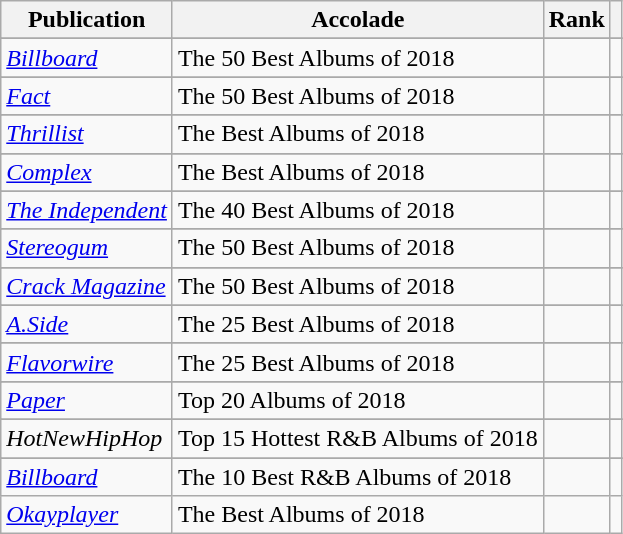<table class="wikitable plainrowheaders sortable">
<tr>
<th>Publication</th>
<th>Accolade</th>
<th>Rank</th>
<th class="unsortable"></th>
</tr>
<tr>
</tr>
<tr>
<td><em><a href='#'>Billboard</a></em></td>
<td>The 50 Best Albums of 2018</td>
<td></td>
<td></td>
</tr>
<tr>
</tr>
<tr>
<td><em><a href='#'>Fact</a></em></td>
<td>The 50 Best Albums of 2018</td>
<td></td>
<td></td>
</tr>
<tr>
</tr>
<tr>
<td><em><a href='#'>Thrillist</a></em></td>
<td>The Best Albums of 2018</td>
<td></td>
<td></td>
</tr>
<tr>
</tr>
<tr>
<td><em><a href='#'>Complex</a></em></td>
<td>The Best Albums of 2018</td>
<td></td>
<td></td>
</tr>
<tr>
</tr>
<tr>
<td><em><a href='#'>The Independent</a></em></td>
<td>The 40 Best Albums of 2018</td>
<td></td>
<td></td>
</tr>
<tr>
</tr>
<tr>
<td><em><a href='#'>Stereogum</a></em></td>
<td>The 50 Best Albums of 2018</td>
<td></td>
<td></td>
</tr>
<tr>
</tr>
<tr>
<td><em><a href='#'>Crack Magazine</a></em></td>
<td>The 50 Best Albums of 2018</td>
<td></td>
<td></td>
</tr>
<tr>
</tr>
<tr>
<td><em><a href='#'>A.Side</a></em></td>
<td>The 25 Best Albums of 2018</td>
<td></td>
<td></td>
</tr>
<tr>
</tr>
<tr>
<td><em><a href='#'>Flavorwire</a></em></td>
<td>The 25 Best Albums of 2018</td>
<td></td>
<td></td>
</tr>
<tr>
</tr>
<tr>
<td><em><a href='#'>Paper</a></em></td>
<td>Top 20 Albums of 2018</td>
<td></td>
<td></td>
</tr>
<tr>
</tr>
<tr>
<td><em>HotNewHipHop</em></td>
<td>Top 15 Hottest R&B Albums of 2018</td>
<td></td>
<td></td>
</tr>
<tr>
</tr>
<tr>
<td><em><a href='#'>Billboard</a></em></td>
<td>The 10 Best R&B Albums of 2018</td>
<td></td>
<td></td>
</tr>
<tr>
<td><em><a href='#'>Okayplayer</a></em></td>
<td>The Best Albums of 2018</td>
<td></td>
<td></td>
</tr>
</table>
